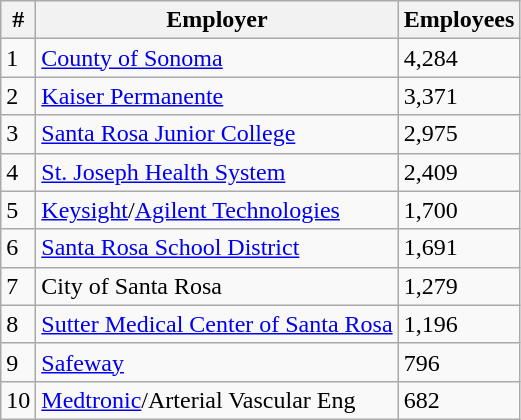<table class="wikitable">
<tr>
<th>#</th>
<th>Employer</th>
<th>Employees</th>
</tr>
<tr>
<td>1</td>
<td><a href='#'>County of Sonoma</a></td>
<td>4,284</td>
</tr>
<tr>
<td>2</td>
<td><a href='#'>Kaiser Permanente</a></td>
<td>3,371</td>
</tr>
<tr>
<td>3</td>
<td><a href='#'>Santa Rosa Junior College</a></td>
<td>2,975</td>
</tr>
<tr>
<td>4</td>
<td><a href='#'>St. Joseph Health System</a></td>
<td>2,409</td>
</tr>
<tr>
<td>5</td>
<td><a href='#'>Keysight</a>/<a href='#'>Agilent Technologies</a></td>
<td>1,700</td>
</tr>
<tr>
<td>6</td>
<td><a href='#'>Santa Rosa School District</a></td>
<td>1,691</td>
</tr>
<tr>
<td>7</td>
<td>City of Santa Rosa</td>
<td>1,279</td>
</tr>
<tr>
<td>8</td>
<td><a href='#'>Sutter Medical Center of Santa Rosa</a></td>
<td>1,196</td>
</tr>
<tr>
<td>9</td>
<td><a href='#'>Safeway</a></td>
<td>796</td>
</tr>
<tr>
<td>10</td>
<td><a href='#'>Medtronic</a>/Arterial Vascular Eng</td>
<td>682</td>
</tr>
</table>
